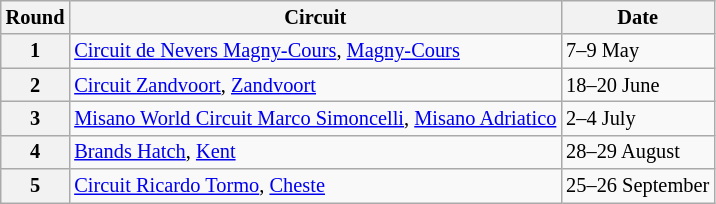<table class="wikitable" style="font-size: 85%;">
<tr>
<th>Round</th>
<th>Circuit</th>
<th>Date</th>
</tr>
<tr>
<th>1</th>
<td> <a href='#'>Circuit de Nevers Magny-Cours</a>, <a href='#'>Magny-Cours</a></td>
<td>7–9 May</td>
</tr>
<tr>
<th>2</th>
<td> <a href='#'>Circuit Zandvoort</a>, <a href='#'>Zandvoort</a></td>
<td>18–20 June</td>
</tr>
<tr>
<th>3</th>
<td> <a href='#'>Misano World Circuit Marco Simoncelli</a>, <a href='#'>Misano Adriatico</a></td>
<td>2–4 July</td>
</tr>
<tr>
<th>4</th>
<td> <a href='#'>Brands Hatch</a>, <a href='#'>Kent</a></td>
<td>28–29 August</td>
</tr>
<tr>
<th>5</th>
<td> <a href='#'>Circuit Ricardo Tormo</a>, <a href='#'>Cheste</a></td>
<td>25–26 September</td>
</tr>
</table>
